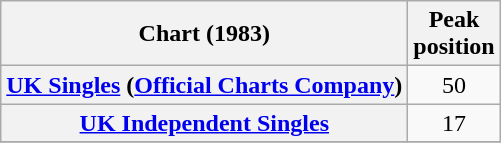<table class="wikitable sortable plainrowheaders" style="text-align:center">
<tr>
<th scope="col">Chart (1983)</th>
<th scope="col">Peak<br>position</th>
</tr>
<tr>
<th scope="row"><a href='#'>UK Singles</a> (<a href='#'>Official Charts Company</a>)</th>
<td>50</td>
</tr>
<tr>
<th scope="row"><a href='#'>UK Independent Singles</a></th>
<td>17</td>
</tr>
<tr>
</tr>
</table>
